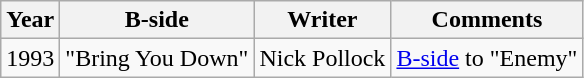<table class="wikitable">
<tr>
<th>Year</th>
<th>B-side</th>
<th>Writer</th>
<th>Comments</th>
</tr>
<tr>
<td>1993</td>
<td>"Bring You Down"</td>
<td>Nick Pollock</td>
<td><a href='#'>B-side</a> to "Enemy"</td>
</tr>
</table>
